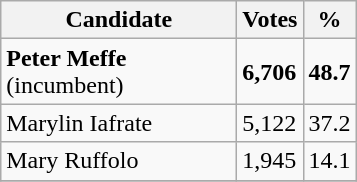<table class="wikitable">
<tr>
<th bgcolor="#DDDDFF" width="150px">Candidate</th>
<th bgcolor="#DDDDFF">Votes</th>
<th bgcolor="#DDDDFF">%</th>
</tr>
<tr>
<td><strong>Peter Meffe</strong> (incumbent)</td>
<td><strong>6,706</strong></td>
<td><strong>48.7</strong></td>
</tr>
<tr>
<td>Marylin Iafrate</td>
<td>5,122</td>
<td>37.2</td>
</tr>
<tr>
<td>Mary Ruffolo</td>
<td>1,945</td>
<td>14.1</td>
</tr>
<tr>
</tr>
</table>
